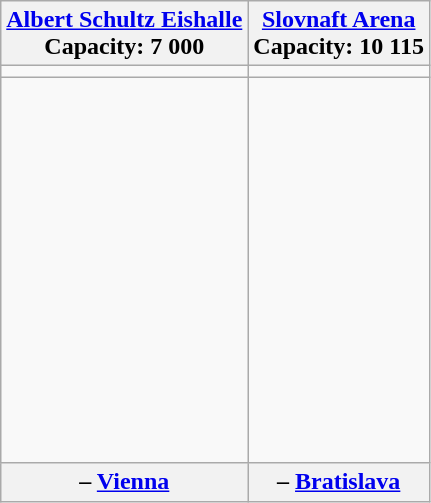<table class="wikitable" style="text-align:center;">
<tr>
<th><a href='#'>Albert Schultz Eishalle</a><br>Capacity: <strong>7 000</strong></th>
<th><a href='#'>Slovnaft Arena</a><br>Capacity: 10 115</th>
</tr>
<tr>
<td></td>
<td></td>
</tr>
<tr>
<td style="height:250px;vertical-align:bottom;"></td>
<td style="height:250px;vertical-align:top;"></td>
</tr>
<tr>
<th> – <a href='#'>Vienna</a></th>
<th> – <a href='#'>Bratislava</a></th>
</tr>
</table>
